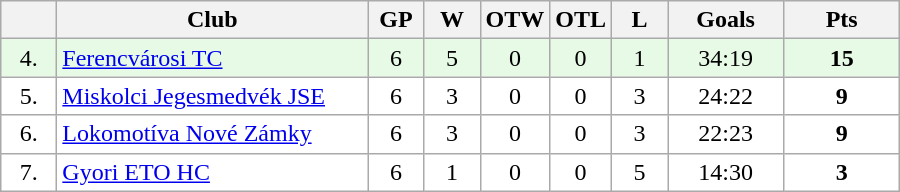<table class="wikitable">
<tr>
<th width="30"></th>
<th width="200">Club</th>
<th width="30">GP</th>
<th width="30">W</th>
<th width="30">OTW</th>
<th width="30">OTL</th>
<th width="30">L</th>
<th width="70">Goals</th>
<th width="70">Pts</th>
</tr>
<tr bgcolor="#e6fae6" align="center">
<td>4.</td>
<td align="left"><a href='#'>Ferencvárosi TC</a></td>
<td>6</td>
<td>5</td>
<td>0</td>
<td>0</td>
<td>1</td>
<td>34:19</td>
<td><strong>15</strong></td>
</tr>
<tr bgcolor="#FFFFFF" align="center">
<td>5.</td>
<td align="left"><a href='#'>Miskolci Jegesmedvék JSE</a></td>
<td>6</td>
<td>3</td>
<td>0</td>
<td>0</td>
<td>3</td>
<td>24:22</td>
<td><strong>9</strong></td>
</tr>
<tr bgcolor="#FFFFFF" align="center">
<td>6.</td>
<td align="left"><a href='#'>Lokomotíva Nové Zámky</a></td>
<td>6</td>
<td>3</td>
<td>0</td>
<td>0</td>
<td>3</td>
<td>22:23</td>
<td><strong>9</strong></td>
</tr>
<tr bgcolor="#FFFFFF" align="center">
<td>7.</td>
<td align="left"><a href='#'>Gyori ETO HC</a></td>
<td>6</td>
<td>1</td>
<td>0</td>
<td>0</td>
<td>5</td>
<td>14:30</td>
<td><strong>3</strong></td>
</tr>
</table>
